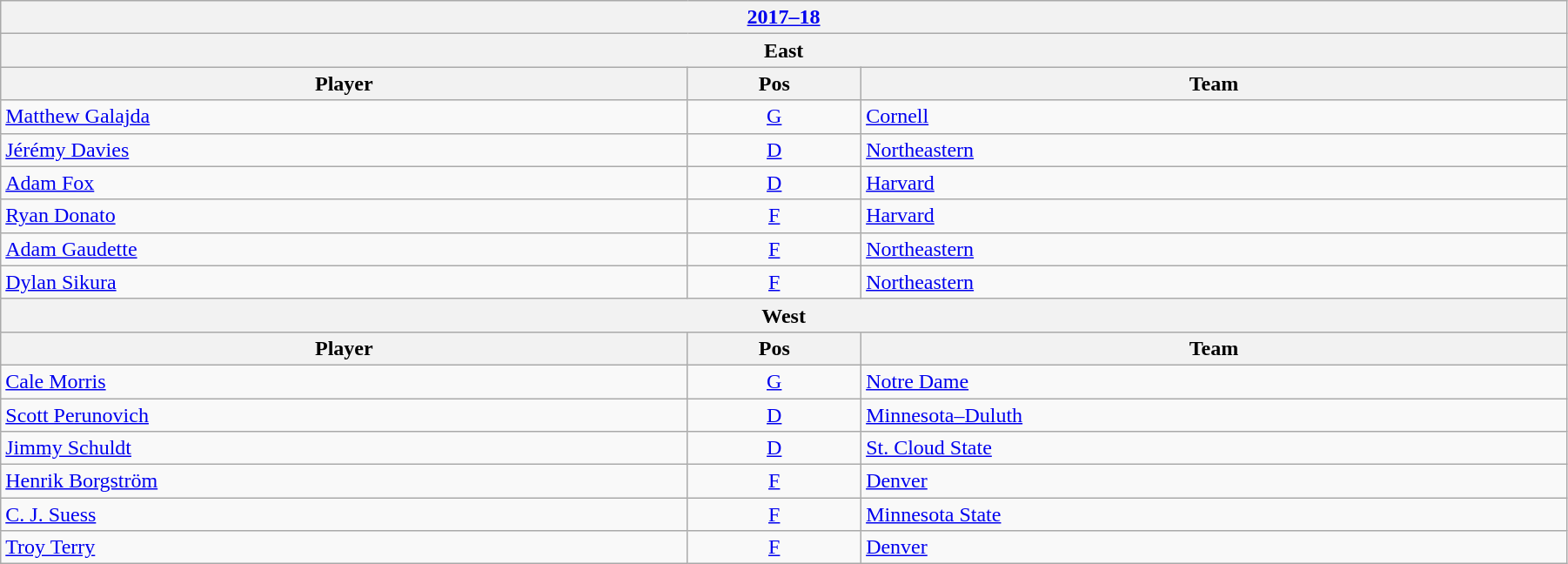<table class="wikitable" width=95%>
<tr>
<th colspan=3><a href='#'>2017–18</a></th>
</tr>
<tr>
<th colspan=3><strong>East</strong></th>
</tr>
<tr>
<th>Player</th>
<th>Pos</th>
<th>Team</th>
</tr>
<tr>
<td><a href='#'>Matthew Galajda</a></td>
<td style="text-align:center;"><a href='#'>G</a></td>
<td><a href='#'>Cornell</a></td>
</tr>
<tr>
<td><a href='#'>Jérémy Davies</a></td>
<td style="text-align:center;"><a href='#'>D</a></td>
<td><a href='#'>Northeastern</a></td>
</tr>
<tr>
<td><a href='#'>Adam Fox</a></td>
<td style="text-align:center;"><a href='#'>D</a></td>
<td><a href='#'>Harvard</a></td>
</tr>
<tr>
<td><a href='#'>Ryan Donato</a></td>
<td style="text-align:center;"><a href='#'>F</a></td>
<td><a href='#'>Harvard</a></td>
</tr>
<tr>
<td><a href='#'>Adam Gaudette</a></td>
<td style="text-align:center;"><a href='#'>F</a></td>
<td><a href='#'>Northeastern</a></td>
</tr>
<tr>
<td><a href='#'>Dylan Sikura</a></td>
<td style="text-align:center;"><a href='#'>F</a></td>
<td><a href='#'>Northeastern</a></td>
</tr>
<tr>
<th colspan=3><strong>West</strong></th>
</tr>
<tr>
<th>Player</th>
<th>Pos</th>
<th>Team</th>
</tr>
<tr>
<td><a href='#'>Cale Morris</a></td>
<td style="text-align:center;"><a href='#'>G</a></td>
<td><a href='#'>Notre Dame</a></td>
</tr>
<tr>
<td><a href='#'>Scott Perunovich</a></td>
<td style="text-align:center;"><a href='#'>D</a></td>
<td><a href='#'>Minnesota–Duluth</a></td>
</tr>
<tr>
<td><a href='#'>Jimmy Schuldt</a></td>
<td style="text-align:center;"><a href='#'>D</a></td>
<td><a href='#'>St. Cloud State</a></td>
</tr>
<tr>
<td><a href='#'>Henrik Borgström</a></td>
<td style="text-align:center;"><a href='#'>F</a></td>
<td><a href='#'>Denver</a></td>
</tr>
<tr>
<td><a href='#'>C. J. Suess</a></td>
<td style="text-align:center;"><a href='#'>F</a></td>
<td><a href='#'>Minnesota State</a></td>
</tr>
<tr>
<td><a href='#'>Troy Terry</a></td>
<td style="text-align:center;"><a href='#'>F</a></td>
<td><a href='#'>Denver</a></td>
</tr>
</table>
